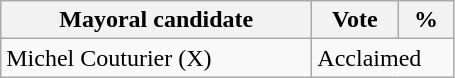<table class="wikitable">
<tr>
<th bgcolor="#DDDDFF" width="200px">Mayoral candidate</th>
<th bgcolor="#DDDDFF" width="50px">Vote</th>
<th bgcolor="#DDDDFF" width="30px">%</th>
</tr>
<tr>
<td>Michel Couturier (X)</td>
<td colspan="2">Acclaimed</td>
</tr>
</table>
